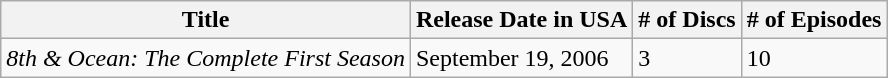<table class="wikitable">
<tr>
<th>Title</th>
<th>Release Date in USA</th>
<th># of Discs</th>
<th># of Episodes</th>
</tr>
<tr>
<td><em>8th & Ocean: The Complete First Season</em></td>
<td>September 19, 2006</td>
<td>3</td>
<td>10</td>
</tr>
</table>
